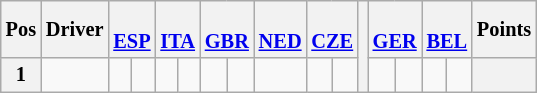<table class="wikitable" style="font-size:85%; text-align:center;">
<tr valign="center">
<th valign="middle">Pos</th>
<th valign="middle">Driver</th>
<th colspan=2><br><a href='#'>ESP</a></th>
<th colspan=2><br><a href='#'>ITA</a></th>
<th colspan=2><br><a href='#'>GBR</a></th>
<th><br><a href='#'>NED</a></th>
<th colspan=2><br><a href='#'>CZE</a></th>
<th rowspan="35"></th>
<th colspan=2><br><a href='#'>GER</a></th>
<th colspan=2><br><a href='#'>BEL</a></th>
<th valign="middle">Points</th>
</tr>
<tr>
<th>1</th>
<td align="left"></td>
<td></td>
<td></td>
<td></td>
<td></td>
<td></td>
<td></td>
<td></td>
<td></td>
<td></td>
<td></td>
<td></td>
<td></td>
<td></td>
<th></th>
</tr>
</table>
